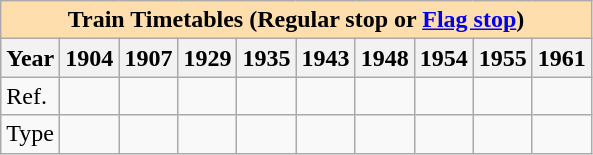<table class="wikitable">
<tr>
<th colspan="10" style="background:#ffdead;">Train Timetables (Regular stop or <a href='#'>Flag stop</a>)</th>
</tr>
<tr>
<th>Year</th>
<th>1904</th>
<th>1907</th>
<th>1929</th>
<th>1935</th>
<th>1943</th>
<th>1948</th>
<th>1954</th>
<th>1955</th>
<th>1961</th>
</tr>
<tr>
<td>Ref.</td>
<td></td>
<td></td>
<td></td>
<td></td>
<td></td>
<td></td>
<td></td>
<td></td>
<td></td>
</tr>
<tr>
<td>Type</td>
<td></td>
<td></td>
<td></td>
<td></td>
<td></td>
<td></td>
<td></td>
<td></td>
<td></td>
</tr>
</table>
